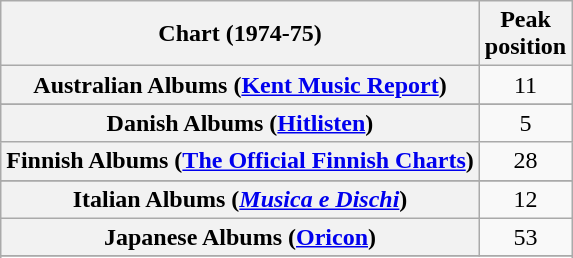<table class="wikitable sortable plainrowheaders">
<tr>
<th>Chart (1974-75)</th>
<th>Peak<br>position</th>
</tr>
<tr>
<th scope="row">Australian Albums (<a href='#'>Kent Music Report</a>)</th>
<td align="center">11</td>
</tr>
<tr>
</tr>
<tr>
</tr>
<tr>
<th scope="row">Danish Albums (<a href='#'>Hitlisten</a>)</th>
<td align="center">5</td>
</tr>
<tr>
<th scope="row">Finnish Albums (<a href='#'>The Official Finnish Charts</a>)</th>
<td align="center">28</td>
</tr>
<tr>
</tr>
<tr>
<th scope="row">Italian Albums (<em><a href='#'>Musica e Dischi</a></em>)</th>
<td align="center">12</td>
</tr>
<tr>
<th scope="row">Japanese Albums (<a href='#'>Oricon</a>)</th>
<td align="center">53</td>
</tr>
<tr>
</tr>
<tr>
</tr>
<tr>
</tr>
</table>
